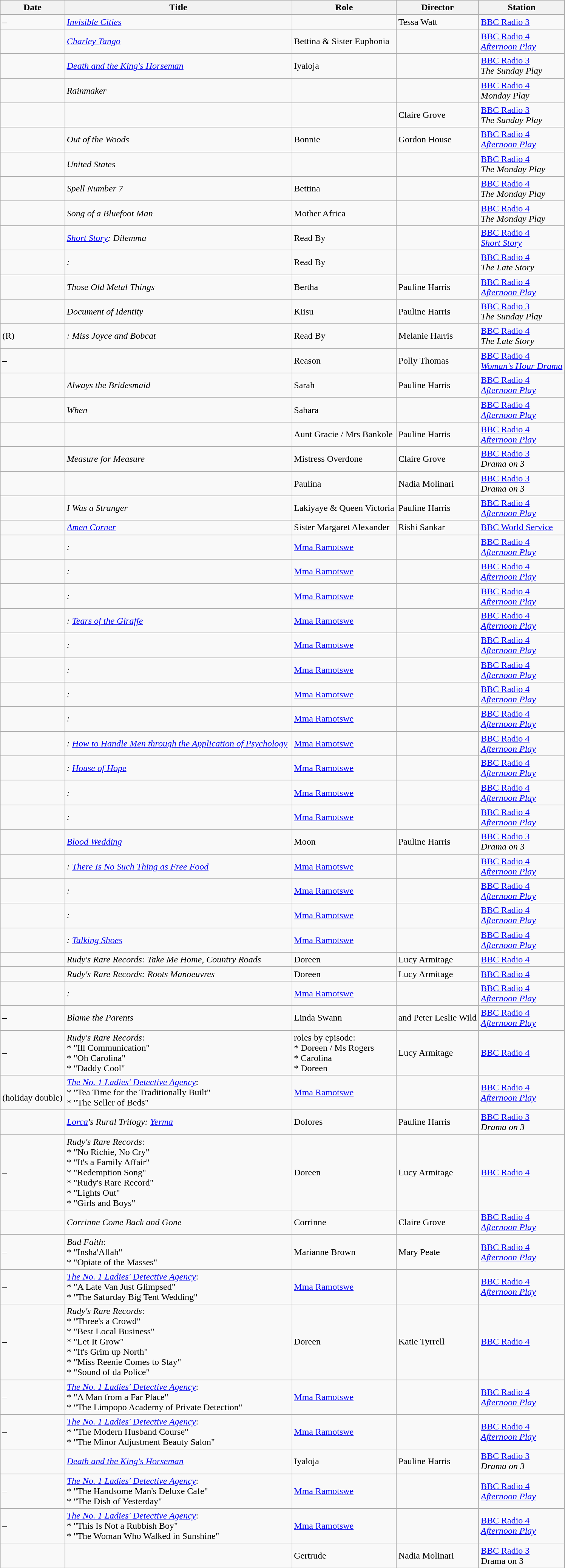<table class="wikitable sortable">
<tr>
<th>Date</th>
<th>Title</th>
<th>Role</th>
<th>Director</th>
<th>Station</th>
</tr>
<tr>
<td> – </td>
<td><em><a href='#'>Invisible Cities</a></em> </td>
<td></td>
<td>Tessa Watt</td>
<td><a href='#'>BBC Radio 3</a></td>
</tr>
<tr>
<td></td>
<td><em><a href='#'>Charley Tango</a></em> </td>
<td>Bettina & Sister Euphonia</td>
<td></td>
<td><a href='#'>BBC Radio 4</a><br><em><a href='#'>Afternoon Play</a></em></td>
</tr>
<tr>
<td></td>
<td><em><a href='#'>Death and the King's Horseman</a></em> </td>
<td>Iyaloja</td>
<td></td>
<td><a href='#'>BBC Radio 3</a><br><em>The Sunday Play</em></td>
</tr>
<tr>
<td></td>
<td><em>Rainmaker</em> </td>
<td></td>
<td></td>
<td><a href='#'>BBC Radio 4</a><br><em>Monday Play</em></td>
</tr>
<tr>
<td></td>
<td><em></em> </td>
<td></td>
<td>Claire Grove</td>
<td><a href='#'>BBC Radio 3</a><br><em>The Sunday Play</em></td>
</tr>
<tr>
<td></td>
<td><em>Out of the Woods</em> </td>
<td>Bonnie</td>
<td>Gordon House</td>
<td><a href='#'>BBC Radio 4</a><br><em><a href='#'>Afternoon Play</a></em></td>
</tr>
<tr>
<td></td>
<td><em>United States</em> </td>
<td></td>
<td></td>
<td><a href='#'>BBC Radio 4</a><br><em>The Monday Play</em></td>
</tr>
<tr>
<td></td>
<td><em>Spell Number 7</em> </td>
<td>Bettina</td>
<td></td>
<td><a href='#'>BBC Radio 4</a><br><em>The Monday Play</em></td>
</tr>
<tr>
<td></td>
<td><em>Song of a Bluefoot Man</em> </td>
<td>Mother Africa</td>
<td></td>
<td><a href='#'>BBC Radio 4</a><br><em>The Monday Play</em></td>
</tr>
<tr>
<td></td>
<td><em><a href='#'>Short Story</a>: Dilemma</em> </td>
<td>Read By</td>
<td></td>
<td><a href='#'>BBC Radio 4</a><br><em><a href='#'>Short Story</a></em></td>
</tr>
<tr>
<td></td>
<td><em>: </em>  </td>
<td>Read By</td>
<td></td>
<td><a href='#'>BBC Radio 4</a><br><em>The Late Story</em></td>
</tr>
<tr>
<td></td>
<td><em>Those Old Metal Things</em>  </td>
<td>Bertha</td>
<td>Pauline Harris</td>
<td><a href='#'>BBC Radio 4</a><br><em><a href='#'>Afternoon Play</a></em></td>
</tr>
<tr>
<td></td>
<td><em>Document of Identity</em>   </td>
<td>Kiisu</td>
<td>Pauline Harris</td>
<td><a href='#'>BBC Radio 3</a><br><em>The Sunday Play</em></td>
</tr>
<tr>
<td> (R)</td>
<td><em>: Miss Joyce and Bobcat</em> </td>
<td>Read By</td>
<td>Melanie Harris</td>
<td><a href='#'>BBC Radio 4</a><br><em>The Late Story</em></td>
</tr>
<tr>
<td> – </td>
<td><em></em> </td>
<td>Reason</td>
<td>Polly Thomas</td>
<td><a href='#'>BBC Radio 4</a><br><em><a href='#'>Woman's Hour Drama</a></em></td>
</tr>
<tr>
<td></td>
<td><em>Always the Bridesmaid</em> </td>
<td>Sarah</td>
<td>Pauline Harris</td>
<td><a href='#'>BBC Radio 4</a><br><em><a href='#'>Afternoon Play</a></em></td>
</tr>
<tr>
<td></td>
<td><em>When</em> </td>
<td>Sahara</td>
<td></td>
<td><a href='#'>BBC Radio 4</a><br><em><a href='#'>Afternoon Play</a></em></td>
</tr>
<tr>
<td></td>
<td><em></em> </td>
<td>Aunt Gracie / Mrs Bankole</td>
<td>Pauline Harris</td>
<td><a href='#'>BBC Radio 4</a><br><em><a href='#'>Afternoon Play</a></em></td>
</tr>
<tr>
<td></td>
<td><em>Measure for Measure</em>  </td>
<td>Mistress Overdone</td>
<td>Claire Grove</td>
<td><a href='#'>BBC Radio 3</a><br><em>Drama on 3</em></td>
</tr>
<tr>
<td></td>
<td><em></em>  </td>
<td>Paulina</td>
<td>Nadia Molinari</td>
<td><a href='#'>BBC Radio 3</a><br><em>Drama on 3</em></td>
</tr>
<tr>
<td></td>
<td><em>I Was a Stranger</em> </td>
<td>Lakiyaye & Queen Victoria</td>
<td>Pauline Harris</td>
<td><a href='#'>BBC Radio 4</a><br><em><a href='#'>Afternoon Play</a></em></td>
</tr>
<tr>
<td></td>
<td><em><a href='#'>Amen Corner</a></em></td>
<td>Sister Margaret Alexander</td>
<td>Rishi Sankar</td>
<td><a href='#'>BBC World Service</a></td>
</tr>
<tr>
<td></td>
<td><em>: </em>  </td>
<td><a href='#'>Mma Ramotswe</a></td>
<td></td>
<td><a href='#'>BBC Radio 4</a><br><em><a href='#'>Afternoon Play</a></em></td>
</tr>
<tr>
<td></td>
<td><em>: </em> </td>
<td><a href='#'>Mma Ramotswe</a></td>
<td></td>
<td><a href='#'>BBC Radio 4</a><br><em><a href='#'>Afternoon Play</a></em></td>
</tr>
<tr>
<td></td>
<td><em>: </em> </td>
<td><a href='#'>Mma Ramotswe</a></td>
<td></td>
<td><a href='#'>BBC Radio 4</a><br><em><a href='#'>Afternoon Play</a></em></td>
</tr>
<tr>
<td></td>
<td><em>: <a href='#'>Tears of the Giraffe</a></em> </td>
<td><a href='#'>Mma Ramotswe</a></td>
<td></td>
<td><a href='#'>BBC Radio 4</a><br><em><a href='#'>Afternoon Play</a></em></td>
</tr>
<tr>
<td></td>
<td><em>: </em> </td>
<td><a href='#'>Mma Ramotswe</a></td>
<td></td>
<td><a href='#'>BBC Radio 4</a><br><em><a href='#'>Afternoon Play</a></em></td>
</tr>
<tr>
<td></td>
<td><em>: </em> </td>
<td><a href='#'>Mma Ramotswe</a></td>
<td></td>
<td><a href='#'>BBC Radio 4</a><br><em><a href='#'>Afternoon Play</a></em></td>
</tr>
<tr>
<td></td>
<td><em>: </em> </td>
<td><a href='#'>Mma Ramotswe</a></td>
<td></td>
<td><a href='#'>BBC Radio 4</a><br><em><a href='#'>Afternoon Play</a></em></td>
</tr>
<tr>
<td></td>
<td><em>: </em> </td>
<td><a href='#'>Mma Ramotswe</a></td>
<td></td>
<td><a href='#'>BBC Radio 4</a><br><em><a href='#'>Afternoon Play</a></em></td>
</tr>
<tr>
<td></td>
<td><em>: <a href='#'>How to Handle Men through the Application of Psychology</a></em> </td>
<td><a href='#'>Mma Ramotswe</a></td>
<td></td>
<td><a href='#'>BBC Radio 4</a><br><em><a href='#'>Afternoon Play</a></em></td>
</tr>
<tr>
<td></td>
<td><em>: <a href='#'>House of Hope</a></em> </td>
<td><a href='#'>Mma Ramotswe</a></td>
<td></td>
<td><a href='#'>BBC Radio 4</a><br><em><a href='#'>Afternoon Play</a></em></td>
</tr>
<tr>
<td></td>
<td><em>: </em> </td>
<td><a href='#'>Mma Ramotswe</a></td>
<td></td>
<td><a href='#'>BBC Radio 4</a><br><em><a href='#'>Afternoon Play</a></em></td>
</tr>
<tr>
<td></td>
<td><em>: </em> </td>
<td><a href='#'>Mma Ramotswe</a></td>
<td></td>
<td><a href='#'>BBC Radio 4</a><br><em><a href='#'>Afternoon Play</a></em></td>
</tr>
<tr>
<td></td>
<td><em><a href='#'>Blood Wedding</a></em>  </td>
<td>Moon</td>
<td>Pauline Harris</td>
<td><a href='#'>BBC Radio 3</a><br><em>Drama on 3</em></td>
</tr>
<tr>
<td></td>
<td><em>: <a href='#'>There Is No Such Thing as Free Food</a></em> </td>
<td><a href='#'>Mma Ramotswe</a></td>
<td></td>
<td><a href='#'>BBC Radio 4</a><br><em><a href='#'>Afternoon Play</a></em></td>
</tr>
<tr>
<td></td>
<td><em>: </em> </td>
<td><a href='#'>Mma Ramotswe</a></td>
<td></td>
<td><a href='#'>BBC Radio 4</a><br><em><a href='#'>Afternoon Play</a></em></td>
</tr>
<tr>
<td></td>
<td><em>: </em> </td>
<td><a href='#'>Mma Ramotswe</a></td>
<td></td>
<td><a href='#'>BBC Radio 4</a><br><em><a href='#'>Afternoon Play</a></em></td>
</tr>
<tr>
<td></td>
<td><em>: <a href='#'>Talking Shoes</a></em>  </td>
<td><a href='#'>Mma Ramotswe</a></td>
<td></td>
<td><a href='#'>BBC Radio 4</a><br><em><a href='#'>Afternoon Play</a></em></td>
</tr>
<tr>
<td></td>
<td><em>Rudy's Rare Records: Take Me Home, Country Roads</em>  </td>
<td>Doreen</td>
<td>Lucy Armitage</td>
<td><a href='#'>BBC Radio 4</a></td>
</tr>
<tr>
<td></td>
<td><em>Rudy's Rare Records: Roots Manoeuvres</em>  </td>
<td>Doreen</td>
<td>Lucy Armitage</td>
<td><a href='#'>BBC Radio 4</a></td>
</tr>
<tr>
<td></td>
<td><em>: </em> </td>
<td><a href='#'>Mma Ramotswe</a></td>
<td></td>
<td><a href='#'>BBC Radio 4</a><br><em><a href='#'>Afternoon Play</a></em></td>
</tr>
<tr>
<td> – </td>
<td><em>Blame the Parents</em>  </td>
<td>Linda Swann</td>
<td> and Peter Leslie Wild</td>
<td><a href='#'>BBC Radio 4</a><br><em><a href='#'>Afternoon Play</a></em></td>
</tr>
<tr>
<td>–<br></td>
<td><em>Rudy's Rare Records</em>:<br>* "Ill Communication"  <br>* "Oh Carolina" <br>* "Daddy Cool" </td>
<td>roles by episode:<br>* Doreen / Ms Rogers<br>* Carolina<br>* Doreen</td>
<td>Lucy Armitage</td>
<td><a href='#'>BBC Radio 4</a></td>
</tr>
<tr>
<td><br>(holiday double)</td>
<td><em><a href='#'>The No. 1 Ladies' Detective Agency</a></em>:<br>* "Tea Time for the Traditionally Built" <br>* "The Seller of Beds" </td>
<td><a href='#'>Mma Ramotswe</a></td>
<td></td>
<td><a href='#'>BBC Radio 4</a><br><em><a href='#'>Afternoon Play</a></em></td>
</tr>
<tr>
<td></td>
<td><em><a href='#'>Lorca</a>'s Rural Trilogy: <a href='#'>Yerma</a></em> </td>
<td>Dolores</td>
<td>Pauline Harris</td>
<td><a href='#'>BBC Radio 3</a><br><em>Drama on 3</em></td>
</tr>
<tr>
<td>–<br></td>
<td><em>Rudy's Rare Records</em>:<br>* "No Richie, No Cry" <br>* "It's a Family Affair" <br>* "Redemption Song" <br>* "Rudy's Rare Record" <br>* "Lights Out" <br>* "Girls and Boys" </td>
<td>Doreen</td>
<td>Lucy Armitage</td>
<td><a href='#'>BBC Radio 4</a></td>
</tr>
<tr>
<td></td>
<td><em>Corrinne Come Back and Gone</em> </td>
<td>Corrinne</td>
<td>Claire Grove</td>
<td><a href='#'>BBC Radio 4</a><br><em><a href='#'>Afternoon Play</a></em></td>
</tr>
<tr>
<td>–<br></td>
<td><em>Bad Faith</em>:<br>* "Insha'Allah" <br>* "Opiate of the Masses" </td>
<td>Marianne Brown</td>
<td>Mary Peate</td>
<td><a href='#'>BBC Radio 4</a><br><em><a href='#'>Afternoon Play</a></em></td>
</tr>
<tr>
<td>–<br></td>
<td><em><a href='#'>The No. 1 Ladies' Detective Agency</a></em>:<br>* "A Late Van Just Glimpsed" <br>* "The Saturday Big Tent Wedding" </td>
<td><a href='#'>Mma Ramotswe</a></td>
<td></td>
<td><a href='#'>BBC Radio 4</a><br><em><a href='#'>Afternoon Play</a></em></td>
</tr>
<tr>
<td>–<br></td>
<td><em>Rudy's Rare Records</em>:<br>* "Three's a Crowd" <br>* "Best Local Business" <br>* "Let It Grow" <br>* "It's Grim up North" <br>* "Miss Reenie Comes to Stay" <br>* "Sound of da Police" </td>
<td>Doreen</td>
<td>Katie Tyrrell</td>
<td><a href='#'>BBC Radio 4</a></td>
</tr>
<tr>
<td>–<br></td>
<td><em><a href='#'>The No. 1 Ladies' Detective Agency</a></em>:<br>* "A Man from a Far Place" <br>* "The Limpopo Academy of Private Detection" </td>
<td><a href='#'>Mma Ramotswe</a></td>
<td></td>
<td><a href='#'>BBC Radio 4</a><br><em><a href='#'>Afternoon Play</a></em></td>
</tr>
<tr>
<td>–<br></td>
<td><em><a href='#'>The No. 1 Ladies' Detective Agency</a></em>:<br>* "The Modern Husband Course" <br>* "The Minor Adjustment Beauty Salon" </td>
<td><a href='#'>Mma Ramotswe</a></td>
<td></td>
<td><a href='#'>BBC Radio 4</a><br><em><a href='#'>Afternoon Play</a></em></td>
</tr>
<tr>
<td></td>
<td><em><a href='#'>Death and the King's Horseman</a></em>  </td>
<td>Iyaloja</td>
<td>Pauline Harris</td>
<td><a href='#'>BBC Radio 3</a><br><em>Drama on 3</em></td>
</tr>
<tr>
<td>–<br></td>
<td><em><a href='#'>The No. 1 Ladies' Detective Agency</a></em>:<br>* "The Handsome Man's Deluxe Cafe" <br>* "The Dish of Yesterday" </td>
<td><a href='#'>Mma Ramotswe</a></td>
<td></td>
<td><a href='#'>BBC Radio 4</a><br><em><a href='#'>Afternoon Play</a></em></td>
</tr>
<tr>
<td>–<br></td>
<td><em><a href='#'>The No. 1 Ladies' Detective Agency</a></em>:<br>* "This Is Not a Rubbish Boy" <br>* "The Woman Who Walked in Sunshine" </td>
<td><a href='#'>Mma Ramotswe</a></td>
<td></td>
<td><a href='#'>BBC Radio 4</a><br><em><a href='#'>Afternoon Play</a></em></td>
</tr>
<tr>
<td></td>
<td><em></em> </td>
<td>Gertrude</td>
<td>Nadia Molinari</td>
<td><a href='#'>BBC Radio 3</a><br>Drama on 3</td>
</tr>
<tr>
</tr>
</table>
